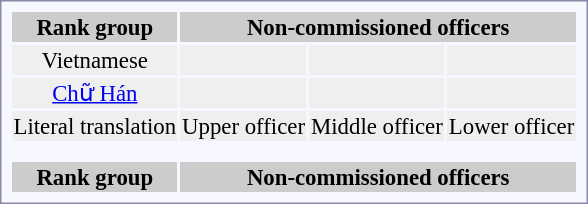<table style="border:1px solid #8888aa; background-color:#f7f8ff; padding:5px; font-size:95%; margin: 0px 12px 12px 0px;">
<tr style="background-color:#CCCCCC; text-align:center;">
<th>Rank group</th>
<th colspan=3>Non-commissioned officers</th>
</tr>
<tr style="text-align:center; background:#efefef;">
<td>Vietnamese</td>
<td></td>
<td></td>
<td></td>
</tr>
<tr style="text-align:center; background:#efefef;">
<td><a href='#'>Chữ Hán</a></td>
<td></td>
<td></td>
<td></td>
</tr>
<tr style="text-align:center; background:#efefef;">
<td>Literal translation</td>
<td>Upper officer</td>
<td>Middle officer</td>
<td>Lower officer</td>
</tr>
<tr style="text-align:center;">
<td><strong></strong></td>
<td></td>
<td></td>
<td></td>
</tr>
<tr style="text-align:center;">
<td><strong></strong></td>
<td></td>
<td></td>
</tr>
<tr style="text-align:center;">
<td><strong></strong></td>
<td></td>
<td></td>
<td></td>
</tr>
<tr style="background-color:#CCCCCC; text-align:center;">
<th>Rank group</th>
<th colspan=3>Non-commissioned officers</th>
</tr>
</table>
